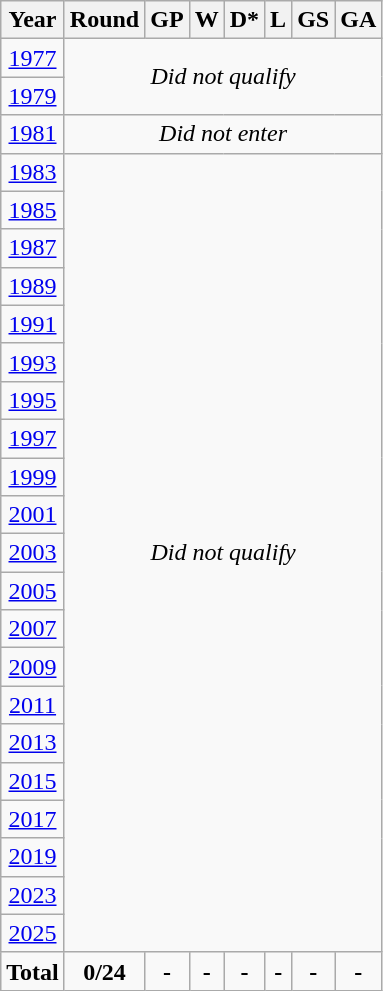<table class="wikitable" style="text-align: center;">
<tr>
<th>Year</th>
<th>Round</th>
<th>GP</th>
<th>W</th>
<th>D*</th>
<th>L</th>
<th>GS</th>
<th>GA</th>
</tr>
<tr>
<td> <a href='#'>1977</a></td>
<td rowspan=2 colspan=8><em>Did not qualify</em></td>
</tr>
<tr>
<td> <a href='#'>1979</a></td>
</tr>
<tr>
<td> <a href='#'>1981</a></td>
<td colspan=8><em>Did not enter</em></td>
</tr>
<tr>
<td> <a href='#'>1983</a></td>
<td rowspan=21 colspan=8><em>Did not qualify</em></td>
</tr>
<tr>
<td> <a href='#'>1985</a></td>
</tr>
<tr>
<td> <a href='#'>1987</a></td>
</tr>
<tr>
<td> <a href='#'>1989</a></td>
</tr>
<tr>
<td> <a href='#'>1991</a></td>
</tr>
<tr>
<td> <a href='#'>1993</a></td>
</tr>
<tr>
<td> <a href='#'>1995</a></td>
</tr>
<tr>
<td> <a href='#'>1997</a></td>
</tr>
<tr>
<td> <a href='#'>1999</a></td>
</tr>
<tr>
<td> <a href='#'>2001</a></td>
</tr>
<tr>
<td> <a href='#'>2003</a></td>
</tr>
<tr>
<td> <a href='#'>2005</a></td>
</tr>
<tr>
<td> <a href='#'>2007</a></td>
</tr>
<tr>
<td> <a href='#'>2009</a></td>
</tr>
<tr>
<td> <a href='#'>2011</a></td>
</tr>
<tr>
<td> <a href='#'>2013</a></td>
</tr>
<tr>
<td> <a href='#'>2015</a></td>
</tr>
<tr>
<td> <a href='#'>2017</a></td>
</tr>
<tr>
<td> <a href='#'>2019</a></td>
</tr>
<tr>
<td> <a href='#'>2023</a></td>
</tr>
<tr>
<td> <a href='#'>2025</a></td>
</tr>
<tr>
<td><strong>Total</strong></td>
<td><strong>0/24</strong></td>
<td><strong>-</strong></td>
<td><strong>-</strong></td>
<td><strong>-</strong></td>
<td><strong>-</strong></td>
<td><strong>-</strong></td>
<td><strong>-</strong></td>
</tr>
</table>
